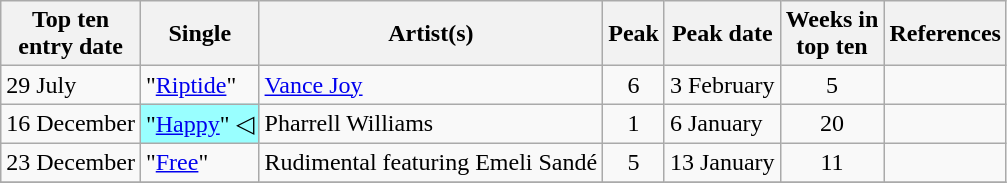<table class="wikitable sortable">
<tr>
<th>Top ten<br>entry date</th>
<th>Single</th>
<th>Artist(s)</th>
<th data-sort-type="number">Peak</th>
<th>Peak date</th>
<th data-sort-type="number">Weeks in<br>top ten</th>
<th>References</th>
</tr>
<tr>
<td>29 July</td>
<td>"<a href='#'>Riptide</a>"</td>
<td><a href='#'>Vance Joy</a></td>
<td style="text-align:center;">6</td>
<td>3 February</td>
<td style="text-align:center;">5</td>
<td style="text-align:center;"></td>
</tr>
<tr>
<td>16 December</td>
<td style="background:#9ff;">"<a href='#'>Happy</a>" ◁</td>
<td>Pharrell Williams</td>
<td style="text-align:center;">1</td>
<td>6 January</td>
<td style="text-align:center;">20</td>
<td style="text-align:center;"></td>
</tr>
<tr>
<td>23 December</td>
<td>"<a href='#'>Free</a>"</td>
<td>Rudimental featuring Emeli Sandé</td>
<td style="text-align:center;">5</td>
<td>13 January</td>
<td style="text-align:center;">11</td>
<td style="text-align:center;"></td>
</tr>
<tr>
</tr>
</table>
